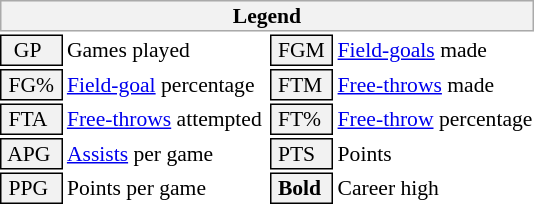<table class="toccolours" style="font-size: 90%; white-space: nowrap;">
<tr>
<th colspan="6" style="background:#f2f2f2; border:1px solid #aaa;">Legend</th>
</tr>
<tr>
<td style="background:#f2f2f2; border:1px solid black;">  GP</td>
<td>Games played</td>
<td style="background:#f2f2f2; border:1px solid black;"> FGM </td>
<td style="padding-right: 8px"><a href='#'>Field-goals</a> made</td>
</tr>
<tr>
<td style="background:#f2f2f2; border:1px solid black;"> FG% </td>
<td style="padding-right: 8px"><a href='#'>Field-goal</a> percentage</td>
<td style="background:#f2f2f2; border:1px solid black;"> FTM </td>
<td><a href='#'>Free-throws</a> made</td>
</tr>
<tr>
<td style="background:#f2f2f2; border:1px solid black;"> FTA </td>
<td><a href='#'>Free-throws</a> attempted</td>
<td style="background:#f2f2f2; border:1px solid black;"> FT% </td>
<td><a href='#'>Free-throw</a> percentage</td>
</tr>
<tr>
<td style="background:#f2f2f2; border:1px solid black;"> APG </td>
<td><a href='#'>Assists</a> per game</td>
<td style="background:#f2f2f2; border:1px solid black;"> PTS </td>
<td>Points</td>
</tr>
<tr>
<td style="background:#f2f2f2; border:1px solid black;"> PPG </td>
<td>Points per game</td>
<td style="background-color: #F2F2F2; border: 1px solid black"> <strong>Bold</strong> </td>
<td>Career high</td>
</tr>
<tr>
</tr>
</table>
